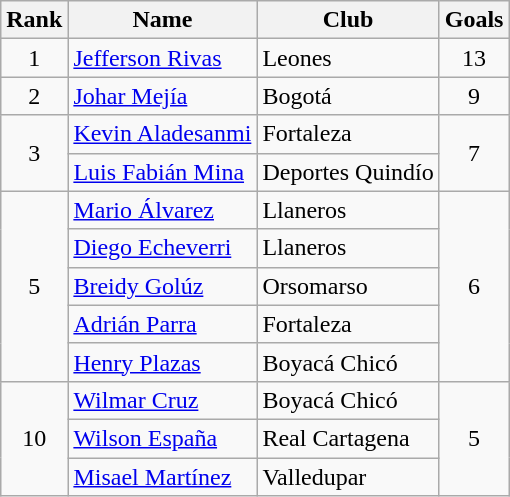<table class="wikitable" border="1">
<tr>
<th>Rank</th>
<th>Name</th>
<th>Club</th>
<th>Goals</th>
</tr>
<tr>
<td align=center>1</td>
<td> <a href='#'>Jefferson Rivas</a></td>
<td>Leones</td>
<td align=center>13</td>
</tr>
<tr>
<td align=center>2</td>
<td> <a href='#'>Johar Mejía</a></td>
<td>Bogotá</td>
<td align=center>9</td>
</tr>
<tr>
<td rowspan=2 align=center>3</td>
<td> <a href='#'>Kevin Aladesanmi</a></td>
<td>Fortaleza</td>
<td rowspan=2 align=center>7</td>
</tr>
<tr>
<td> <a href='#'>Luis Fabián Mina</a></td>
<td>Deportes Quindío</td>
</tr>
<tr>
<td rowspan=5 align=center>5</td>
<td> <a href='#'>Mario Álvarez</a></td>
<td>Llaneros</td>
<td rowspan=5 align=center>6</td>
</tr>
<tr>
<td> <a href='#'>Diego Echeverri</a></td>
<td>Llaneros</td>
</tr>
<tr>
<td> <a href='#'>Breidy Golúz</a></td>
<td>Orsomarso</td>
</tr>
<tr>
<td> <a href='#'>Adrián Parra</a></td>
<td>Fortaleza</td>
</tr>
<tr>
<td> <a href='#'>Henry Plazas</a></td>
<td>Boyacá Chicó</td>
</tr>
<tr>
<td rowspan=3 align=center>10</td>
<td> <a href='#'>Wilmar Cruz</a></td>
<td>Boyacá Chicó</td>
<td rowspan=3 align=center>5</td>
</tr>
<tr>
<td> <a href='#'>Wilson España</a></td>
<td>Real Cartagena</td>
</tr>
<tr>
<td> <a href='#'>Misael Martínez</a></td>
<td>Valledupar</td>
</tr>
</table>
